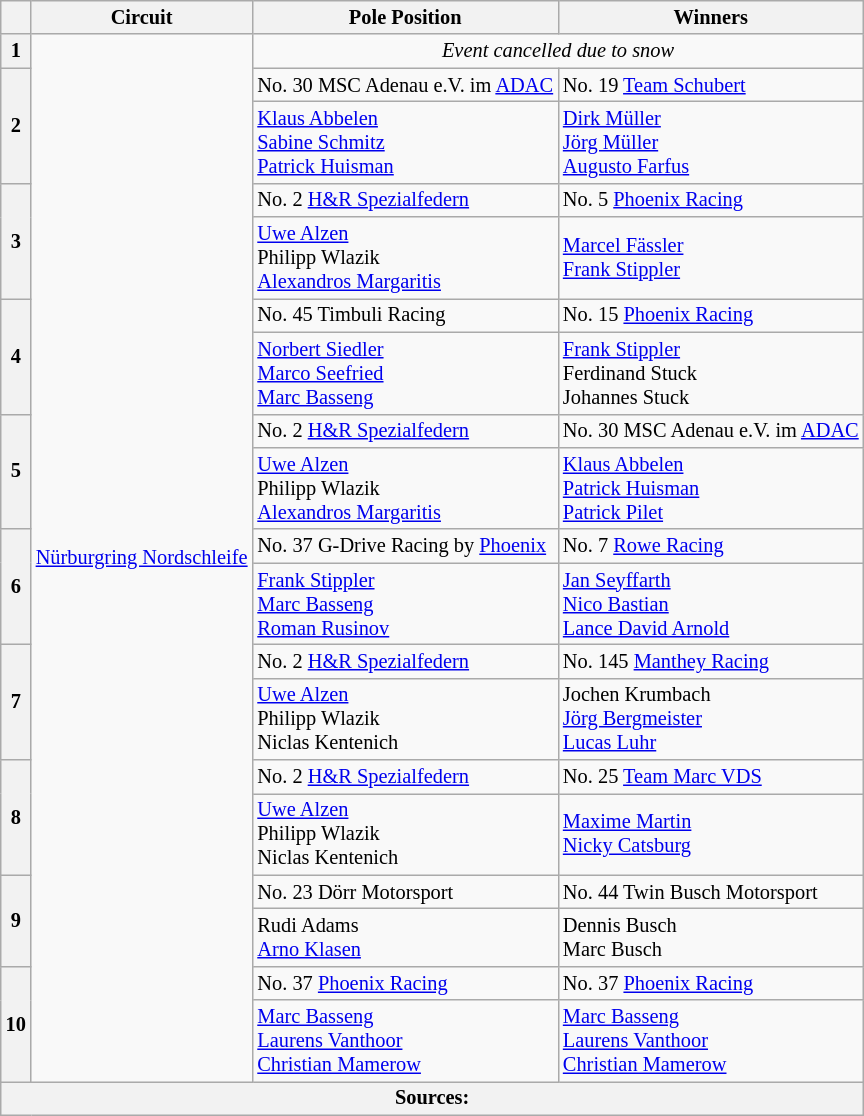<table class="wikitable" style="font-size: 85%;">
<tr>
<th></th>
<th>Circuit</th>
<th>Pole Position</th>
<th>Winners</th>
</tr>
<tr>
<th>1</th>
<td rowspan=19> <a href='#'>Nürburgring Nordschleife</a></td>
<td colspan=2 align=center><em>Event cancelled due to snow</em></td>
</tr>
<tr>
<th rowspan="2">2</th>
<td>No. 30  MSC Adenau e.V. im <a href='#'>ADAC</a></td>
<td>No. 19  <a href='#'>Team Schubert</a></td>
</tr>
<tr>
<td> <a href='#'>Klaus Abbelen</a><br> <a href='#'>Sabine Schmitz</a><br> <a href='#'>Patrick Huisman</a></td>
<td> <a href='#'>Dirk Müller</a><br> <a href='#'>Jörg Müller</a><br> <a href='#'>Augusto Farfus</a></td>
</tr>
<tr>
<th rowspan=2>3</th>
<td>No. 2  <a href='#'>H&R Spezialfedern</a></td>
<td>No. 5  <a href='#'>Phoenix Racing</a></td>
</tr>
<tr>
<td> <a href='#'>Uwe Alzen</a><br> Philipp Wlazik<br> <a href='#'>Alexandros Margaritis</a></td>
<td> <a href='#'>Marcel Fässler</a><br> <a href='#'>Frank Stippler</a></td>
</tr>
<tr>
<th rowspan=2>4</th>
<td>No. 45  Timbuli Racing</td>
<td>No. 15  <a href='#'>Phoenix Racing</a></td>
</tr>
<tr>
<td> <a href='#'>Norbert Siedler</a><br> <a href='#'>Marco Seefried</a><br> <a href='#'>Marc Basseng</a></td>
<td> <a href='#'>Frank Stippler</a><br> Ferdinand Stuck<br> Johannes Stuck</td>
</tr>
<tr>
<th rowspan=2>5</th>
<td>No. 2  <a href='#'>H&R Spezialfedern</a></td>
<td>No. 30  MSC Adenau e.V. im <a href='#'>ADAC</a></td>
</tr>
<tr>
<td> <a href='#'>Uwe Alzen</a><br> Philipp Wlazik<br> <a href='#'>Alexandros Margaritis</a></td>
<td> <a href='#'>Klaus Abbelen</a><br> <a href='#'>Patrick Huisman</a><br> <a href='#'>Patrick Pilet</a></td>
</tr>
<tr>
<th rowspan=2>6</th>
<td>No. 37  G-Drive Racing by <a href='#'>Phoenix</a></td>
<td>No. 7  <a href='#'>Rowe Racing</a></td>
</tr>
<tr>
<td> <a href='#'>Frank Stippler</a><br> <a href='#'>Marc Basseng</a><br> <a href='#'>Roman Rusinov</a></td>
<td> <a href='#'>Jan Seyffarth</a><br> <a href='#'>Nico Bastian</a><br> <a href='#'>Lance David Arnold</a></td>
</tr>
<tr>
<th rowspan=2>7</th>
<td>No. 2  <a href='#'>H&R Spezialfedern</a></td>
<td>No. 145  <a href='#'>Manthey Racing</a></td>
</tr>
<tr>
<td> <a href='#'>Uwe Alzen</a><br> Philipp Wlazik<br> Niclas Kentenich</td>
<td> Jochen Krumbach<br> <a href='#'>Jörg Bergmeister</a><br> <a href='#'>Lucas Luhr</a></td>
</tr>
<tr>
<th rowspan=2>8</th>
<td>No. 2  <a href='#'>H&R Spezialfedern</a></td>
<td>No. 25  <a href='#'>Team Marc VDS</a></td>
</tr>
<tr>
<td> <a href='#'>Uwe Alzen</a><br> Philipp Wlazik<br> Niclas Kentenich</td>
<td> <a href='#'>Maxime Martin</a><br> <a href='#'>Nicky Catsburg</a></td>
</tr>
<tr>
<th rowspan=2>9</th>
<td>No. 23  Dörr Motorsport</td>
<td>No. 44  Twin Busch Motorsport</td>
</tr>
<tr>
<td> Rudi Adams<br> <a href='#'>Arno Klasen</a></td>
<td> Dennis Busch<br> Marc Busch</td>
</tr>
<tr>
<th rowspan=2>10</th>
<td>No. 37  <a href='#'>Phoenix Racing</a></td>
<td>No. 37  <a href='#'>Phoenix Racing</a></td>
</tr>
<tr>
<td> <a href='#'>Marc Basseng</a><br> <a href='#'>Laurens Vanthoor</a><br> <a href='#'>Christian Mamerow</a></td>
<td> <a href='#'>Marc Basseng</a><br> <a href='#'>Laurens Vanthoor</a><br> <a href='#'>Christian Mamerow</a></td>
</tr>
<tr>
<th colspan=4>Sources:</th>
</tr>
</table>
